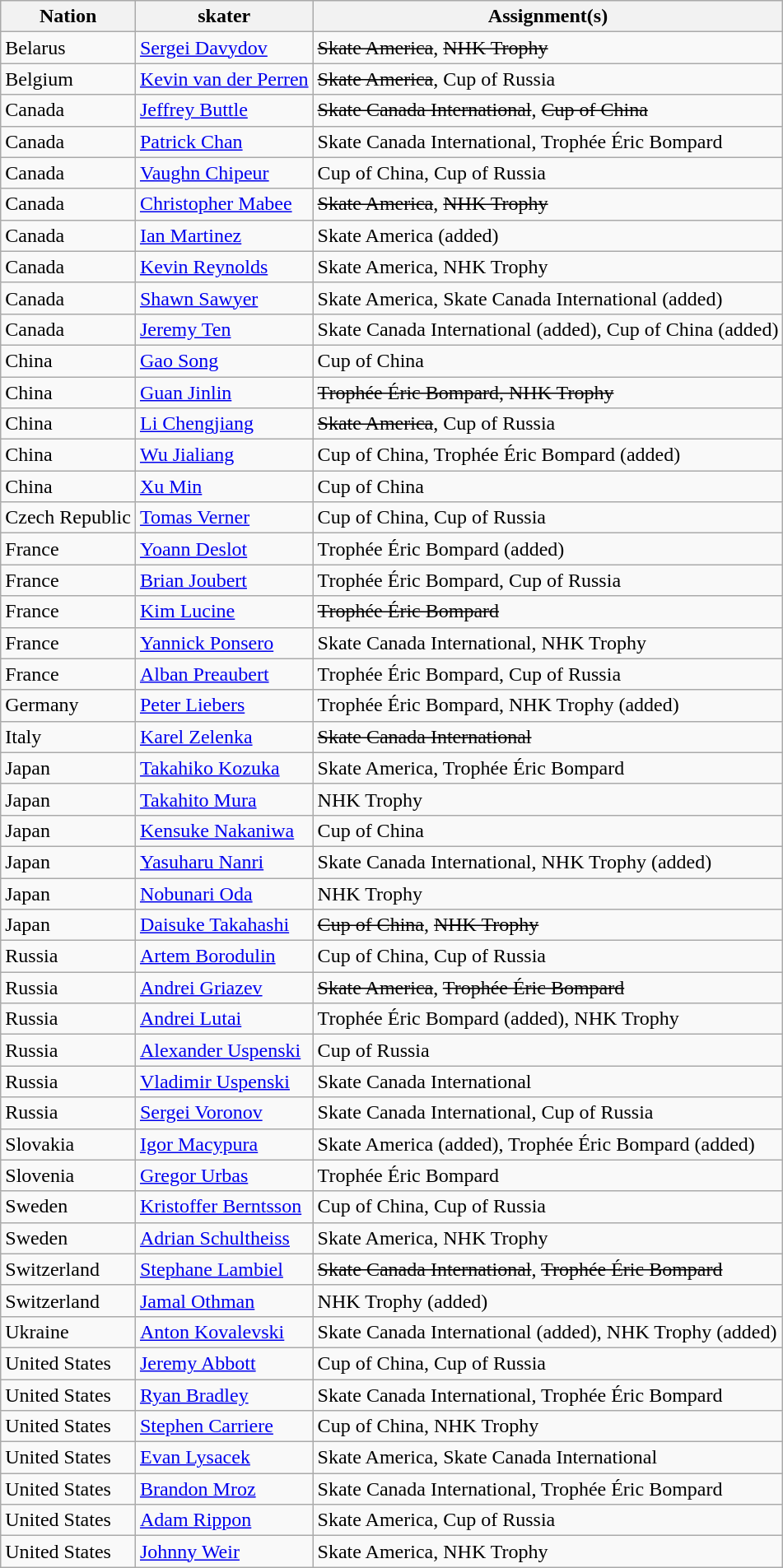<table class="wikitable sortable">
<tr>
<th>Nation</th>
<th>skater</th>
<th>Assignment(s)</th>
</tr>
<tr>
<td>Belarus</td>
<td><a href='#'>Sergei Davydov</a></td>
<td><s>Skate America</s>, <s>NHK Trophy</s></td>
</tr>
<tr>
<td>Belgium</td>
<td><a href='#'>Kevin van der Perren</a></td>
<td><s>Skate America</s>, Cup of Russia</td>
</tr>
<tr>
<td>Canada</td>
<td><a href='#'>Jeffrey Buttle</a></td>
<td><s>Skate Canada International</s>, <s>Cup of China</s></td>
</tr>
<tr>
<td>Canada</td>
<td><a href='#'>Patrick Chan</a></td>
<td>Skate Canada International, Trophée Éric Bompard</td>
</tr>
<tr>
<td>Canada</td>
<td><a href='#'>Vaughn Chipeur</a></td>
<td>Cup of China, Cup of Russia</td>
</tr>
<tr>
<td>Canada</td>
<td><a href='#'>Christopher Mabee</a></td>
<td><s>Skate America</s>, <s>NHK Trophy</s></td>
</tr>
<tr>
<td>Canada</td>
<td><a href='#'>Ian Martinez</a></td>
<td>Skate America (added)</td>
</tr>
<tr>
<td>Canada</td>
<td><a href='#'>Kevin Reynolds</a></td>
<td>Skate America, NHK Trophy</td>
</tr>
<tr>
<td>Canada</td>
<td><a href='#'>Shawn Sawyer</a></td>
<td>Skate America, Skate Canada International (added)</td>
</tr>
<tr>
<td>Canada</td>
<td><a href='#'>Jeremy Ten</a></td>
<td>Skate Canada International (added), Cup of China (added)</td>
</tr>
<tr>
<td>China</td>
<td><a href='#'>Gao Song</a></td>
<td>Cup of China</td>
</tr>
<tr>
<td>China</td>
<td><a href='#'>Guan Jinlin</a></td>
<td><s>Trophée Éric Bompard, NHK Trophy</s></td>
</tr>
<tr>
<td>China</td>
<td><a href='#'>Li Chengjiang</a></td>
<td><s>Skate America</s>, Cup of Russia</td>
</tr>
<tr>
<td>China</td>
<td><a href='#'>Wu Jialiang</a></td>
<td>Cup of China, Trophée Éric Bompard (added)</td>
</tr>
<tr>
<td>China</td>
<td><a href='#'>Xu Min</a></td>
<td>Cup of China</td>
</tr>
<tr>
<td>Czech Republic</td>
<td><a href='#'>Tomas Verner</a></td>
<td>Cup of China, Cup of Russia</td>
</tr>
<tr>
<td>France</td>
<td><a href='#'>Yoann Deslot</a></td>
<td>Trophée Éric Bompard (added)</td>
</tr>
<tr>
<td>France</td>
<td><a href='#'>Brian Joubert</a></td>
<td>Trophée Éric Bompard, Cup of Russia</td>
</tr>
<tr>
<td>France</td>
<td><a href='#'>Kim Lucine</a></td>
<td><s>Trophée Éric Bompard</s></td>
</tr>
<tr>
<td>France</td>
<td><a href='#'>Yannick Ponsero</a></td>
<td>Skate Canada International, NHK Trophy</td>
</tr>
<tr>
<td>France</td>
<td><a href='#'>Alban Preaubert</a></td>
<td>Trophée Éric Bompard, Cup of Russia</td>
</tr>
<tr>
<td>Germany</td>
<td><a href='#'>Peter Liebers</a></td>
<td>Trophée Éric Bompard, NHK Trophy (added)</td>
</tr>
<tr>
<td>Italy</td>
<td><a href='#'>Karel Zelenka</a></td>
<td><s>Skate Canada International</s></td>
</tr>
<tr>
<td>Japan</td>
<td><a href='#'>Takahiko Kozuka</a></td>
<td>Skate America, Trophée Éric Bompard</td>
</tr>
<tr>
<td>Japan</td>
<td><a href='#'>Takahito Mura</a></td>
<td>NHK Trophy</td>
</tr>
<tr>
<td>Japan</td>
<td><a href='#'>Kensuke Nakaniwa</a></td>
<td>Cup of China</td>
</tr>
<tr>
<td>Japan</td>
<td><a href='#'>Yasuharu Nanri</a></td>
<td>Skate Canada International, NHK Trophy (added)</td>
</tr>
<tr>
<td>Japan</td>
<td><a href='#'>Nobunari Oda</a></td>
<td>NHK Trophy</td>
</tr>
<tr>
<td>Japan</td>
<td><a href='#'>Daisuke Takahashi</a></td>
<td><s>Cup of China</s>, <s>NHK Trophy</s></td>
</tr>
<tr>
<td>Russia</td>
<td><a href='#'>Artem Borodulin</a></td>
<td>Cup of China, Cup of Russia</td>
</tr>
<tr>
<td>Russia</td>
<td><a href='#'>Andrei Griazev</a></td>
<td><s>Skate America</s>, <s>Trophée Éric Bompard</s></td>
</tr>
<tr>
<td>Russia</td>
<td><a href='#'>Andrei Lutai</a></td>
<td>Trophée Éric Bompard (added), NHK Trophy</td>
</tr>
<tr>
<td>Russia</td>
<td><a href='#'>Alexander Uspenski</a></td>
<td>Cup of Russia</td>
</tr>
<tr>
<td>Russia</td>
<td><a href='#'>Vladimir Uspenski</a></td>
<td>Skate Canada International</td>
</tr>
<tr>
<td>Russia</td>
<td><a href='#'>Sergei Voronov</a></td>
<td>Skate Canada International, Cup of Russia</td>
</tr>
<tr>
<td>Slovakia</td>
<td><a href='#'>Igor Macypura</a></td>
<td>Skate America (added), Trophée Éric Bompard (added)</td>
</tr>
<tr>
<td>Slovenia</td>
<td><a href='#'>Gregor Urbas</a></td>
<td>Trophée Éric Bompard</td>
</tr>
<tr>
<td>Sweden</td>
<td><a href='#'>Kristoffer Berntsson</a></td>
<td>Cup of China, Cup of Russia</td>
</tr>
<tr>
<td>Sweden</td>
<td><a href='#'>Adrian Schultheiss</a></td>
<td>Skate America, NHK Trophy</td>
</tr>
<tr>
<td>Switzerland</td>
<td><a href='#'>Stephane Lambiel</a></td>
<td><s>Skate Canada International</s>, <s>Trophée Éric Bompard</s></td>
</tr>
<tr>
<td>Switzerland</td>
<td><a href='#'>Jamal Othman</a></td>
<td>NHK Trophy (added)</td>
</tr>
<tr>
<td>Ukraine</td>
<td><a href='#'>Anton Kovalevski</a></td>
<td>Skate Canada International (added), NHK Trophy (added)</td>
</tr>
<tr>
<td>United States</td>
<td><a href='#'>Jeremy Abbott</a></td>
<td>Cup of China, Cup of Russia</td>
</tr>
<tr>
<td>United States</td>
<td><a href='#'>Ryan Bradley</a></td>
<td>Skate Canada International, Trophée Éric Bompard</td>
</tr>
<tr>
<td>United States</td>
<td><a href='#'>Stephen Carriere</a></td>
<td>Cup of China, NHK Trophy</td>
</tr>
<tr>
<td>United States</td>
<td><a href='#'>Evan Lysacek</a></td>
<td>Skate America, Skate Canada International</td>
</tr>
<tr>
<td>United States</td>
<td><a href='#'>Brandon Mroz</a></td>
<td>Skate Canada International, Trophée Éric Bompard</td>
</tr>
<tr>
<td>United States</td>
<td><a href='#'>Adam Rippon</a></td>
<td>Skate America, Cup of Russia</td>
</tr>
<tr>
<td>United States</td>
<td><a href='#'>Johnny Weir</a></td>
<td>Skate America, NHK Trophy</td>
</tr>
</table>
